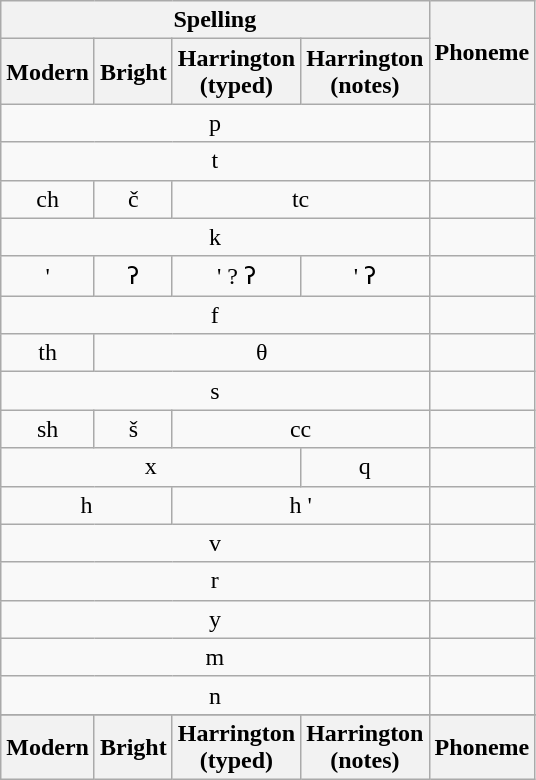<table class="wikitable" border="1">
<tr>
<th colspan="4">Spelling</th>
<th rowspan="2">Phoneme</th>
</tr>
<tr>
<th>Modern</th>
<th>Bright</th>
<th>Harrington <br>(typed)</th>
<th>Harrington <br>(notes)</th>
</tr>
<tr>
<td colspan="4" style="text-align: center;">p</td>
<td style="text-align: center;"></td>
</tr>
<tr>
<td colspan="4" style="text-align: center;">t</td>
<td style="text-align: center;"></td>
</tr>
<tr>
<td style="text-align: center;">ch</td>
<td style="text-align: center;">č</td>
<td colspan="2" style="text-align: center;">tc</td>
<td style="text-align: center;"></td>
</tr>
<tr>
<td colspan="4" style="text-align: center;">k</td>
<td style="text-align: center;"></td>
</tr>
<tr>
<td style="text-align: center;">'</td>
<td style="text-align: center;">ʔ</td>
<td style="text-align: center;">' ? ʔ</td>
<td style="text-align: center;">' ʔ</td>
<td style="text-align: center;"></td>
</tr>
<tr>
<td colspan="4" style="text-align: center;">f</td>
<td style="text-align: center;"></td>
</tr>
<tr>
<td style="text-align: center;">th</td>
<td colspan="3" style="text-align: center;">θ</td>
<td style="text-align: center;"></td>
</tr>
<tr>
<td colspan="4" style="text-align: center;">s</td>
<td style="text-align: center;"></td>
</tr>
<tr>
<td style="text-align: center;">sh</td>
<td style="text-align: center;">š</td>
<td colspan="2" style="text-align: center;">cc</td>
<td style="text-align: center;"></td>
</tr>
<tr>
<td colspan="3" style="text-align: center;">x</td>
<td style="text-align: center;">q</td>
<td style="text-align: center;"></td>
</tr>
<tr>
<td colspan="2" style="text-align: center;">h</td>
<td colspan="2" style="text-align: center;">h '</td>
<td style="text-align: center;"></td>
</tr>
<tr>
<td colspan="4" style="text-align: center;">v</td>
<td style="text-align: center;"></td>
</tr>
<tr>
<td colspan="4" style="text-align: center;">r</td>
<td style="text-align: center;"></td>
</tr>
<tr>
<td colspan="4" style="text-align: center;">y</td>
<td style="text-align: center;"></td>
</tr>
<tr>
<td colspan="4" style="text-align: center;">m</td>
<td style="text-align: center;"></td>
</tr>
<tr>
<td colspan="4" style="text-align: center;">n</td>
<td style="text-align: center;"></td>
</tr>
<tr>
</tr>
<tr>
<th>Modern</th>
<th>Bright</th>
<th>Harrington <br>(typed)</th>
<th>Harrington <br>(notes)</th>
<th>Phoneme</th>
</tr>
</table>
